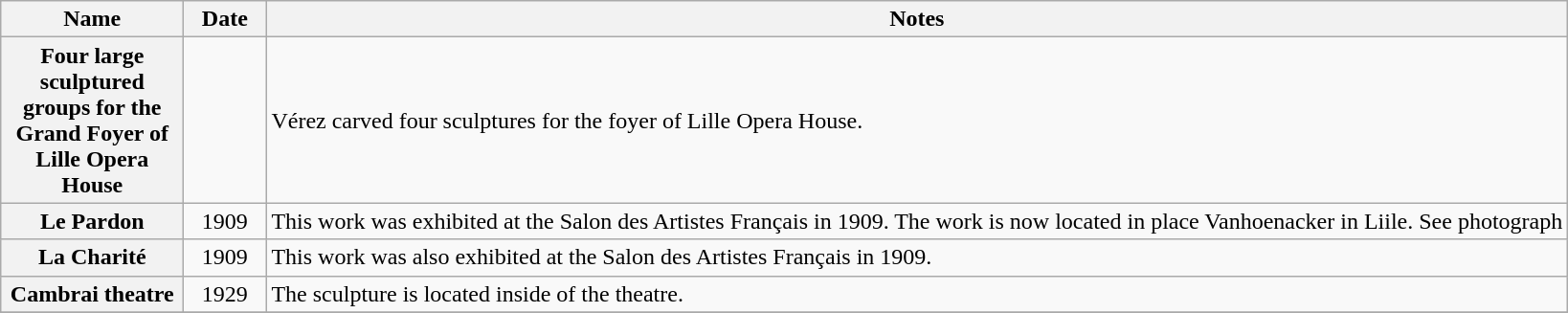<table class="wikitable sortable plainrowheaders">
<tr>
<th scope="col" style="width:120px">Name</th>
<th scope="col" style="width:50px">Date</th>
<th scope="col" class="unsortable">Notes</th>
</tr>
<tr>
<th scope="row">Four large sculptured groups for the Grand Foyer of Lille Opera House</th>
<td align="center"></td>
<td>Vérez carved four sculptures for the foyer of Lille Opera House.<br></td>
</tr>
<tr>
<th scope="row"><strong>Le Pardon</strong></th>
<td align="center">1909</td>
<td>This work was exhibited at the Salon des Artistes Français in 1909. The work is now located in place Vanhoenacker in Liile. See photograph <br></td>
</tr>
<tr>
<th scope="row"><strong>La Charité</strong></th>
<td align="center">1909</td>
<td>This work was also exhibited at the Salon des Artistes Français in 1909.<br></td>
</tr>
<tr>
<th scope="row">Cambrai theatre</th>
<td align="center">1929</td>
<td>The sculpture is located inside of the theatre.<br></td>
</tr>
<tr>
</tr>
</table>
